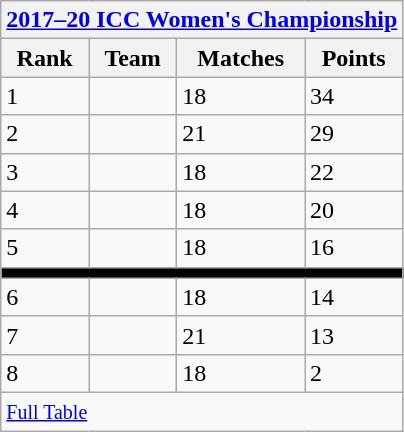<table class="wikitable" style="white-space: nowrap;" style="text-align:center">
<tr>
<th colspan="4"><a href='#'>2017–20 ICC Women's Championship</a></th>
</tr>
<tr>
<th>Rank</th>
<th>Team</th>
<th>Matches</th>
<th>Points</th>
</tr>
<tr>
<td>1</td>
<td style="text-align:left"></td>
<td>18</td>
<td>34</td>
</tr>
<tr>
<td>2</td>
<td style="text-align:left"></td>
<td>21</td>
<td>29</td>
</tr>
<tr>
<td>3</td>
<td style="text-align:left"></td>
<td>18</td>
<td>22</td>
</tr>
<tr>
<td>4</td>
<td style="text-align:left"></td>
<td>18</td>
<td>20</td>
</tr>
<tr>
<td>5</td>
<td style="text-align:left"></td>
<td>18</td>
<td>16</td>
</tr>
<tr>
<td colspan="4" style="background-color:#000"></td>
</tr>
<tr>
<td>6</td>
<td style="text-align:left"></td>
<td>18</td>
<td>14</td>
</tr>
<tr>
<td>7</td>
<td style="text-align:left"></td>
<td>21</td>
<td>13</td>
</tr>
<tr>
<td>8</td>
<td style="text-align:left"></td>
<td>18</td>
<td>2</td>
</tr>
<tr>
<td colspan="4"><small><a href='#'>Full Table</a></small></td>
</tr>
</table>
